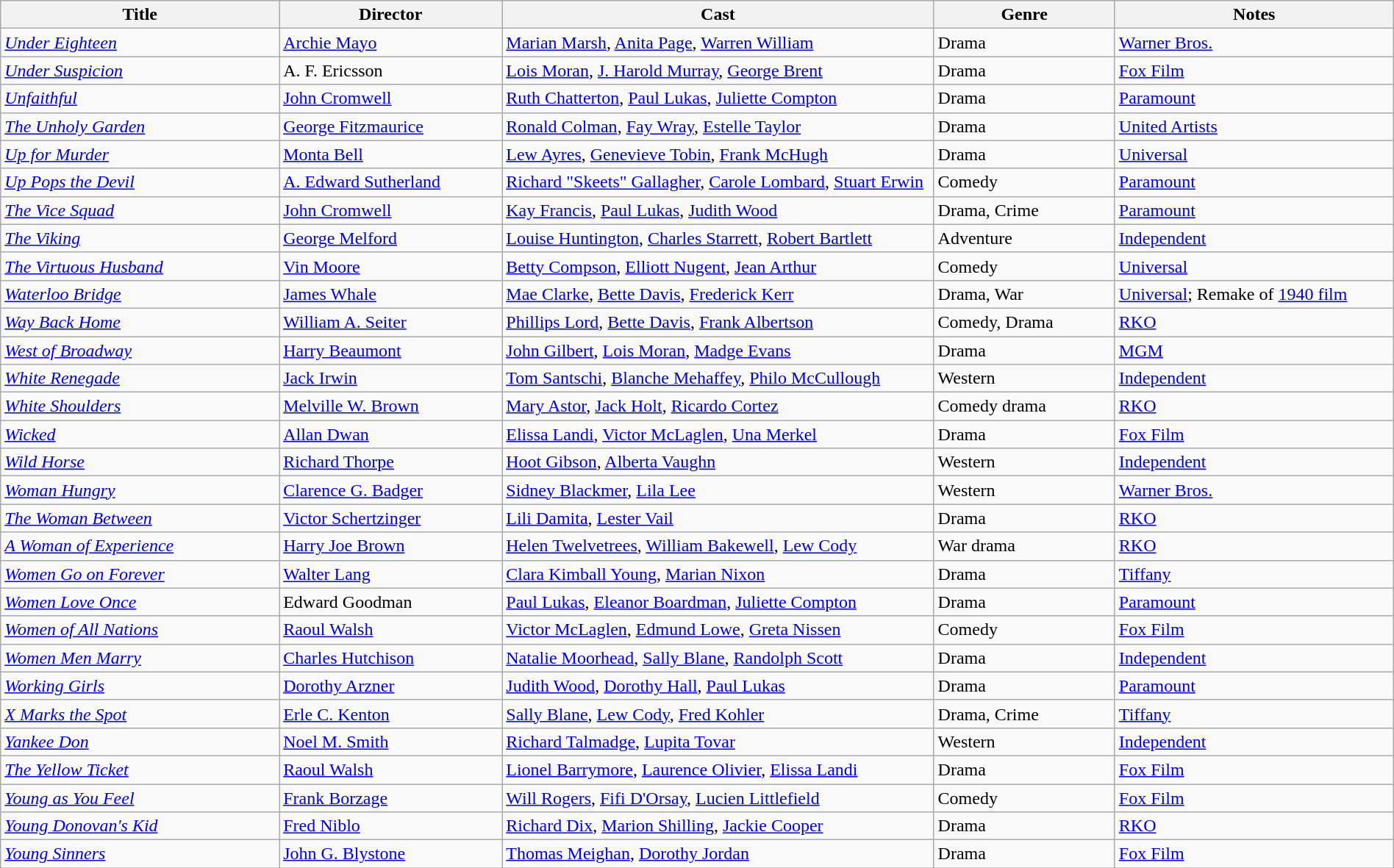<table class="wikitable" style="width:100%;">
<tr>
<th style="width:20%;">Title</th>
<th style="width:16%;">Director</th>
<th style="width:31%;">Cast</th>
<th style="width:13%;">Genre</th>
<th style="width:20%;">Notes</th>
</tr>
<tr>
<td><em><a href='#'>Under Eighteen</a></em></td>
<td><a href='#'>Archie Mayo</a></td>
<td><a href='#'>Marian Marsh</a>, <a href='#'>Anita Page</a>, <a href='#'>Warren William</a></td>
<td>Drama</td>
<td><a href='#'>Warner Bros.</a></td>
</tr>
<tr>
<td><em><a href='#'>Under Suspicion</a></em></td>
<td>A. F. Ericsson</td>
<td><a href='#'>Lois Moran</a>, <a href='#'>J. Harold Murray</a>, <a href='#'>George Brent</a></td>
<td>Drama</td>
<td><a href='#'>Fox Film</a></td>
</tr>
<tr>
<td><em><a href='#'>Unfaithful</a></em></td>
<td><a href='#'>John Cromwell</a></td>
<td><a href='#'>Ruth Chatterton</a>, <a href='#'>Paul Lukas</a>, <a href='#'>Juliette Compton</a></td>
<td>Drama</td>
<td><a href='#'>Paramount</a></td>
</tr>
<tr>
<td><em><a href='#'>The Unholy Garden</a></em></td>
<td><a href='#'>George Fitzmaurice</a></td>
<td><a href='#'>Ronald Colman</a>, <a href='#'>Fay Wray</a>, <a href='#'>Estelle Taylor</a></td>
<td>Drama</td>
<td><a href='#'>United Artists</a></td>
</tr>
<tr>
<td><em><a href='#'>Up for Murder</a></em></td>
<td><a href='#'>Monta Bell</a></td>
<td><a href='#'>Lew Ayres</a>, <a href='#'>Genevieve Tobin</a>, <a href='#'>Frank McHugh</a></td>
<td>Drama</td>
<td><a href='#'>Universal</a></td>
</tr>
<tr>
<td><em><a href='#'>Up Pops the Devil</a></em></td>
<td><a href='#'>A. Edward Sutherland</a></td>
<td><a href='#'>Richard "Skeets" Gallagher</a>, <a href='#'>Carole Lombard</a>, <a href='#'>Stuart Erwin</a></td>
<td>Comedy</td>
<td><a href='#'>Paramount</a></td>
</tr>
<tr>
<td><em><a href='#'>The Vice Squad</a></em></td>
<td><a href='#'>John Cromwell</a></td>
<td><a href='#'>Kay Francis</a>, <a href='#'>Paul Lukas</a>, <a href='#'>Judith Wood</a></td>
<td>Drama, Crime</td>
<td><a href='#'>Paramount</a></td>
</tr>
<tr>
<td><em><a href='#'>The Viking</a></em></td>
<td><a href='#'>George Melford</a></td>
<td><a href='#'>Louise Huntington</a>, <a href='#'>Charles Starrett</a>, <a href='#'>Robert Bartlett</a></td>
<td>Adventure</td>
<td><a href='#'>Independent</a></td>
</tr>
<tr>
<td><em><a href='#'>The Virtuous Husband</a></em></td>
<td><a href='#'>Vin Moore</a></td>
<td><a href='#'>Betty Compson</a>, <a href='#'>Elliott Nugent</a>, <a href='#'>Jean Arthur</a></td>
<td>Comedy</td>
<td><a href='#'>Universal</a></td>
</tr>
<tr>
<td><em><a href='#'>Waterloo Bridge</a></em></td>
<td><a href='#'>James Whale</a></td>
<td><a href='#'>Mae Clarke</a>, <a href='#'>Bette Davis</a>, <a href='#'>Frederick Kerr</a></td>
<td>Drama, War</td>
<td><a href='#'>Universal</a>; Remake of <a href='#'>1940 film</a></td>
</tr>
<tr>
<td><em><a href='#'>Way Back Home</a></em></td>
<td><a href='#'>William A. Seiter</a></td>
<td><a href='#'>Phillips Lord</a>, <a href='#'>Bette Davis</a>, <a href='#'>Frank Albertson</a></td>
<td>Comedy, Drama</td>
<td><a href='#'>RKO</a></td>
</tr>
<tr>
<td><em><a href='#'>West of Broadway</a></em></td>
<td><a href='#'>Harry Beaumont</a></td>
<td><a href='#'>John Gilbert</a>, <a href='#'>Lois Moran</a>, <a href='#'>Madge Evans</a></td>
<td>Drama</td>
<td><a href='#'>MGM</a></td>
</tr>
<tr>
<td><em><a href='#'>White Renegade</a></em></td>
<td><a href='#'>Jack Irwin</a></td>
<td><a href='#'>Tom Santschi</a>, <a href='#'>Blanche Mehaffey</a>, <a href='#'>Philo McCullough</a></td>
<td>Western</td>
<td><a href='#'>Independent</a></td>
</tr>
<tr>
<td><em><a href='#'>White Shoulders</a></em></td>
<td><a href='#'>Melville W. Brown</a></td>
<td><a href='#'>Mary Astor</a>, <a href='#'>Jack Holt</a>, <a href='#'>Ricardo Cortez</a></td>
<td>Comedy drama</td>
<td><a href='#'>RKO</a></td>
</tr>
<tr>
<td><em><a href='#'>Wicked</a></em></td>
<td><a href='#'>Allan Dwan</a></td>
<td><a href='#'>Elissa Landi</a>, <a href='#'>Victor McLaglen</a>, <a href='#'>Una Merkel</a></td>
<td>Drama</td>
<td><a href='#'>Fox Film</a></td>
</tr>
<tr>
<td><em><a href='#'>Wild Horse</a></em></td>
<td><a href='#'>Richard Thorpe</a></td>
<td><a href='#'>Hoot Gibson</a>, <a href='#'>Alberta Vaughn</a></td>
<td>Western</td>
<td><a href='#'>Independent</a></td>
</tr>
<tr>
<td><em><a href='#'>Woman Hungry</a></em></td>
<td><a href='#'>Clarence G. Badger</a></td>
<td><a href='#'>Sidney Blackmer</a>, <a href='#'>Lila Lee</a></td>
<td>Western</td>
<td><a href='#'>Warner Bros.</a></td>
</tr>
<tr>
<td><em><a href='#'>The Woman Between</a></em></td>
<td><a href='#'>Victor Schertzinger</a></td>
<td><a href='#'>Lili Damita</a>, <a href='#'>Lester Vail</a></td>
<td>Drama</td>
<td><a href='#'>RKO</a></td>
</tr>
<tr>
<td><em><a href='#'>A Woman of Experience</a></em></td>
<td><a href='#'>Harry Joe Brown</a></td>
<td><a href='#'>Helen Twelvetrees</a>, <a href='#'>William Bakewell</a>, <a href='#'>Lew Cody</a></td>
<td>War drama</td>
<td><a href='#'>RKO</a></td>
</tr>
<tr>
<td><em><a href='#'>Women Go on Forever</a></em></td>
<td><a href='#'>Walter Lang</a></td>
<td><a href='#'>Clara Kimball Young</a>, <a href='#'>Marian Nixon</a></td>
<td>Drama</td>
<td><a href='#'>Tiffany</a></td>
</tr>
<tr>
<td><em><a href='#'>Women Love Once</a></em></td>
<td>Edward Goodman</td>
<td><a href='#'>Paul Lukas</a>, <a href='#'>Eleanor Boardman</a>, <a href='#'>Juliette Compton</a></td>
<td>Drama</td>
<td><a href='#'>Paramount</a></td>
</tr>
<tr>
<td><em><a href='#'>Women of All Nations</a></em></td>
<td><a href='#'>Raoul Walsh</a></td>
<td><a href='#'>Victor McLaglen</a>, <a href='#'>Edmund Lowe</a>, <a href='#'>Greta Nissen</a></td>
<td>Comedy</td>
<td><a href='#'>Fox Film</a></td>
</tr>
<tr>
<td><em><a href='#'>Women Men Marry</a></em></td>
<td><a href='#'>Charles Hutchison</a></td>
<td><a href='#'>Natalie Moorhead</a>, <a href='#'>Sally Blane</a>, <a href='#'>Randolph Scott</a></td>
<td>Drama</td>
<td><a href='#'>Independent</a></td>
</tr>
<tr>
<td><em><a href='#'>Working Girls</a></em></td>
<td><a href='#'>Dorothy Arzner</a></td>
<td><a href='#'>Judith Wood</a>, <a href='#'>Dorothy Hall</a>, <a href='#'>Paul Lukas</a></td>
<td>Drama</td>
<td><a href='#'>Paramount</a></td>
</tr>
<tr>
<td><em><a href='#'>X Marks the Spot</a></em></td>
<td><a href='#'>Erle C. Kenton</a></td>
<td><a href='#'>Sally Blane</a>, <a href='#'>Lew Cody</a>, <a href='#'>Fred Kohler</a></td>
<td>Drama, Crime</td>
<td><a href='#'>Tiffany</a></td>
</tr>
<tr>
<td><em><a href='#'>Yankee Don</a></em></td>
<td><a href='#'>Noel M. Smith</a></td>
<td><a href='#'>Richard Talmadge</a>, <a href='#'>Lupita Tovar</a></td>
<td>Western</td>
<td><a href='#'>Independent</a></td>
</tr>
<tr>
<td><em><a href='#'>The Yellow Ticket</a></em></td>
<td><a href='#'>Raoul Walsh</a></td>
<td><a href='#'>Lionel Barrymore</a>, <a href='#'>Laurence Olivier</a>, <a href='#'>Elissa Landi</a></td>
<td>Drama</td>
<td><a href='#'>Fox Film</a></td>
</tr>
<tr>
<td><em><a href='#'>Young as You Feel</a></em></td>
<td><a href='#'>Frank Borzage</a></td>
<td><a href='#'>Will Rogers</a>, <a href='#'>Fifi D'Orsay</a>, <a href='#'>Lucien Littlefield</a></td>
<td>Comedy</td>
<td><a href='#'>Fox Film</a></td>
</tr>
<tr>
<td><em><a href='#'>Young Donovan's Kid</a></em></td>
<td><a href='#'>Fred Niblo</a></td>
<td><a href='#'>Richard Dix</a>, <a href='#'>Marion Shilling</a>, <a href='#'>Jackie Cooper</a></td>
<td>Drama</td>
<td><a href='#'>RKO</a></td>
</tr>
<tr>
<td><em><a href='#'>Young Sinners</a></em></td>
<td><a href='#'>John G. Blystone</a></td>
<td><a href='#'>Thomas Meighan</a>, <a href='#'>Dorothy Jordan</a></td>
<td>Drama</td>
<td><a href='#'>Fox Film</a></td>
</tr>
</table>
